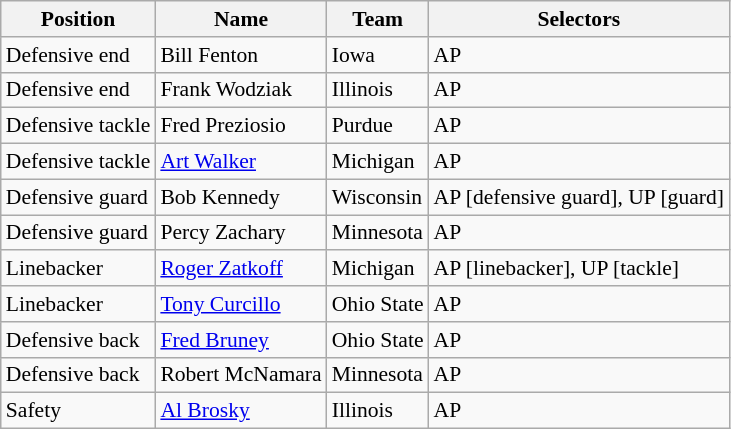<table class="wikitable" style="font-size: 90%">
<tr>
<th>Position</th>
<th>Name</th>
<th>Team</th>
<th>Selectors</th>
</tr>
<tr>
<td>Defensive end</td>
<td>Bill Fenton</td>
<td>Iowa</td>
<td>AP</td>
</tr>
<tr>
<td>Defensive end</td>
<td>Frank Wodziak</td>
<td>Illinois</td>
<td>AP</td>
</tr>
<tr>
<td>Defensive tackle</td>
<td>Fred Preziosio</td>
<td>Purdue</td>
<td>AP</td>
</tr>
<tr>
<td>Defensive tackle</td>
<td><a href='#'>Art Walker</a></td>
<td>Michigan</td>
<td>AP</td>
</tr>
<tr>
<td>Defensive guard</td>
<td>Bob Kennedy</td>
<td>Wisconsin</td>
<td>AP [defensive guard], UP [guard]</td>
</tr>
<tr>
<td>Defensive guard</td>
<td>Percy Zachary</td>
<td>Minnesota</td>
<td>AP</td>
</tr>
<tr>
<td>Linebacker</td>
<td><a href='#'>Roger Zatkoff</a></td>
<td>Michigan</td>
<td>AP [linebacker], UP [tackle]</td>
</tr>
<tr>
<td>Linebacker</td>
<td><a href='#'>Tony Curcillo</a></td>
<td>Ohio State</td>
<td>AP</td>
</tr>
<tr>
<td>Defensive back</td>
<td><a href='#'>Fred Bruney</a></td>
<td>Ohio State</td>
<td>AP</td>
</tr>
<tr>
<td>Defensive back</td>
<td>Robert McNamara</td>
<td>Minnesota</td>
<td>AP</td>
</tr>
<tr>
<td>Safety</td>
<td><a href='#'>Al Brosky</a></td>
<td>Illinois</td>
<td>AP</td>
</tr>
</table>
